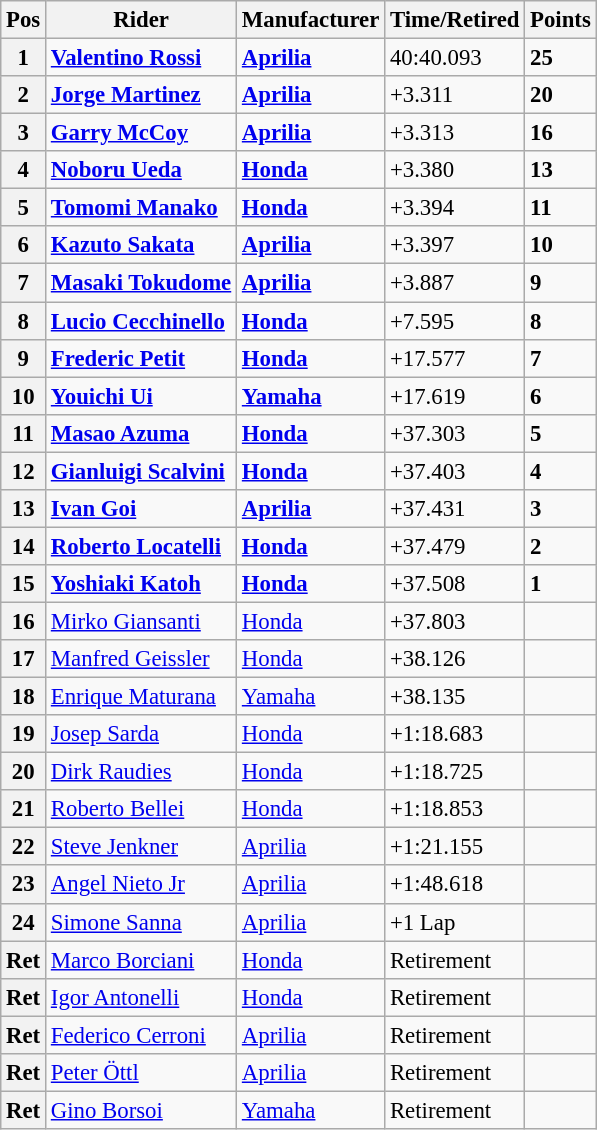<table class="wikitable" style="font-size: 95%;">
<tr>
<th>Pos</th>
<th>Rider</th>
<th>Manufacturer</th>
<th>Time/Retired</th>
<th>Points</th>
</tr>
<tr>
<th>1</th>
<td> <strong><a href='#'>Valentino Rossi</a></strong></td>
<td><strong><a href='#'>Aprilia</a></strong></td>
<td>40:40.093</td>
<td><strong>25</strong></td>
</tr>
<tr>
<th>2</th>
<td> <strong><a href='#'>Jorge Martinez</a></strong></td>
<td><strong><a href='#'>Aprilia</a></strong></td>
<td>+3.311</td>
<td><strong>20</strong></td>
</tr>
<tr>
<th>3</th>
<td> <strong><a href='#'>Garry McCoy</a></strong></td>
<td><strong><a href='#'>Aprilia</a></strong></td>
<td>+3.313</td>
<td><strong>16</strong></td>
</tr>
<tr>
<th>4</th>
<td> <strong><a href='#'>Noboru Ueda</a></strong></td>
<td><strong><a href='#'>Honda</a></strong></td>
<td>+3.380</td>
<td><strong>13</strong></td>
</tr>
<tr>
<th>5</th>
<td> <strong><a href='#'>Tomomi Manako</a></strong></td>
<td><strong><a href='#'>Honda</a></strong></td>
<td>+3.394</td>
<td><strong>11</strong></td>
</tr>
<tr>
<th>6</th>
<td> <strong><a href='#'>Kazuto Sakata</a></strong></td>
<td><strong><a href='#'>Aprilia</a></strong></td>
<td>+3.397</td>
<td><strong>10</strong></td>
</tr>
<tr>
<th>7</th>
<td> <strong><a href='#'>Masaki Tokudome</a></strong></td>
<td><strong><a href='#'>Aprilia</a></strong></td>
<td>+3.887</td>
<td><strong>9</strong></td>
</tr>
<tr>
<th>8</th>
<td> <strong><a href='#'>Lucio Cecchinello</a></strong></td>
<td><strong><a href='#'>Honda</a></strong></td>
<td>+7.595</td>
<td><strong>8</strong></td>
</tr>
<tr>
<th>9</th>
<td> <strong><a href='#'>Frederic Petit</a></strong></td>
<td><strong><a href='#'>Honda</a></strong></td>
<td>+17.577</td>
<td><strong>7</strong></td>
</tr>
<tr>
<th>10</th>
<td> <strong><a href='#'>Youichi Ui</a></strong></td>
<td><strong><a href='#'>Yamaha</a></strong></td>
<td>+17.619</td>
<td><strong>6</strong></td>
</tr>
<tr>
<th>11</th>
<td> <strong><a href='#'>Masao Azuma</a></strong></td>
<td><strong><a href='#'>Honda</a></strong></td>
<td>+37.303</td>
<td><strong>5</strong></td>
</tr>
<tr>
<th>12</th>
<td> <strong><a href='#'>Gianluigi Scalvini</a></strong></td>
<td><strong><a href='#'>Honda</a></strong></td>
<td>+37.403</td>
<td><strong>4</strong></td>
</tr>
<tr>
<th>13</th>
<td> <strong><a href='#'>Ivan Goi</a></strong></td>
<td><strong><a href='#'>Aprilia</a></strong></td>
<td>+37.431</td>
<td><strong>3</strong></td>
</tr>
<tr>
<th>14</th>
<td> <strong><a href='#'>Roberto Locatelli</a></strong></td>
<td><strong><a href='#'>Honda</a></strong></td>
<td>+37.479</td>
<td><strong>2</strong></td>
</tr>
<tr>
<th>15</th>
<td> <strong><a href='#'>Yoshiaki Katoh</a></strong></td>
<td><strong><a href='#'>Honda</a></strong></td>
<td>+37.508</td>
<td><strong>1</strong></td>
</tr>
<tr>
<th>16</th>
<td> <a href='#'>Mirko Giansanti</a></td>
<td><a href='#'>Honda</a></td>
<td>+37.803</td>
<td></td>
</tr>
<tr>
<th>17</th>
<td> <a href='#'>Manfred Geissler</a></td>
<td><a href='#'>Honda</a></td>
<td>+38.126</td>
<td></td>
</tr>
<tr>
<th>18</th>
<td> <a href='#'>Enrique Maturana</a></td>
<td><a href='#'>Yamaha</a></td>
<td>+38.135</td>
<td></td>
</tr>
<tr>
<th>19</th>
<td> <a href='#'>Josep Sarda</a></td>
<td><a href='#'>Honda</a></td>
<td>+1:18.683</td>
<td></td>
</tr>
<tr>
<th>20</th>
<td> <a href='#'>Dirk Raudies</a></td>
<td><a href='#'>Honda</a></td>
<td>+1:18.725</td>
<td></td>
</tr>
<tr>
<th>21</th>
<td> <a href='#'>Roberto Bellei</a></td>
<td><a href='#'>Honda</a></td>
<td>+1:18.853</td>
<td></td>
</tr>
<tr>
<th>22</th>
<td> <a href='#'>Steve Jenkner</a></td>
<td><a href='#'>Aprilia</a></td>
<td>+1:21.155</td>
<td></td>
</tr>
<tr>
<th>23</th>
<td> <a href='#'>Angel Nieto Jr</a></td>
<td><a href='#'>Aprilia</a></td>
<td>+1:48.618</td>
<td></td>
</tr>
<tr>
<th>24</th>
<td> <a href='#'>Simone Sanna</a></td>
<td><a href='#'>Aprilia</a></td>
<td>+1 Lap</td>
<td></td>
</tr>
<tr>
<th>Ret</th>
<td> <a href='#'>Marco Borciani</a></td>
<td><a href='#'>Honda</a></td>
<td>Retirement</td>
<td></td>
</tr>
<tr>
<th>Ret</th>
<td> <a href='#'>Igor Antonelli</a></td>
<td><a href='#'>Honda</a></td>
<td>Retirement</td>
<td></td>
</tr>
<tr>
<th>Ret</th>
<td> <a href='#'>Federico Cerroni</a></td>
<td><a href='#'>Aprilia</a></td>
<td>Retirement</td>
<td></td>
</tr>
<tr>
<th>Ret</th>
<td> <a href='#'>Peter Öttl</a></td>
<td><a href='#'>Aprilia</a></td>
<td>Retirement</td>
<td></td>
</tr>
<tr>
<th>Ret</th>
<td> <a href='#'>Gino Borsoi</a></td>
<td><a href='#'>Yamaha</a></td>
<td>Retirement</td>
<td></td>
</tr>
</table>
